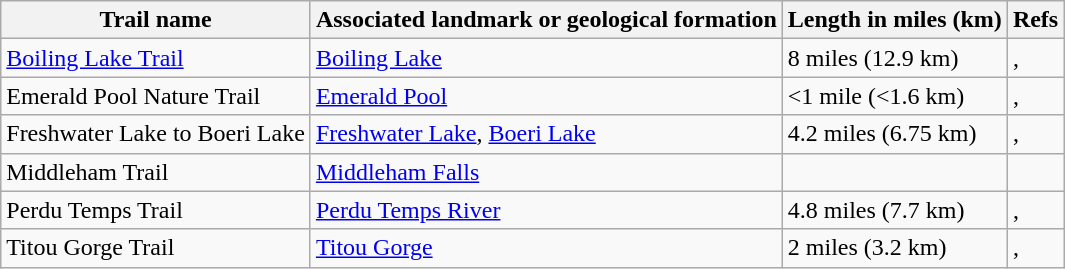<table class="wikitable">
<tr>
<th>Trail name</th>
<th>Associated landmark or geological formation</th>
<th>Length in miles (km)</th>
<th>Refs</th>
</tr>
<tr>
<td><a href='#'>Boiling Lake Trail</a></td>
<td><a href='#'>Boiling Lake</a></td>
<td>8 miles (12.9 km)</td>
<td>,</td>
</tr>
<tr>
<td>Emerald Pool Nature Trail</td>
<td><a href='#'>Emerald Pool</a></td>
<td><1 mile (<1.6 km)</td>
<td>,</td>
</tr>
<tr>
<td>Freshwater Lake to Boeri Lake</td>
<td><a href='#'>Freshwater Lake</a>, <a href='#'>Boeri Lake</a></td>
<td>4.2 miles (6.75 km)</td>
<td>,</td>
</tr>
<tr>
<td>Middleham Trail</td>
<td><a href='#'>Middleham Falls</a></td>
<td></td>
<td></td>
</tr>
<tr>
<td>Perdu Temps Trail</td>
<td><a href='#'>Perdu Temps River</a></td>
<td>4.8 miles (7.7 km)</td>
<td>,</td>
</tr>
<tr>
<td>Titou Gorge Trail</td>
<td><a href='#'>Titou Gorge</a></td>
<td>2 miles (3.2 km)</td>
<td>,</td>
</tr>
</table>
